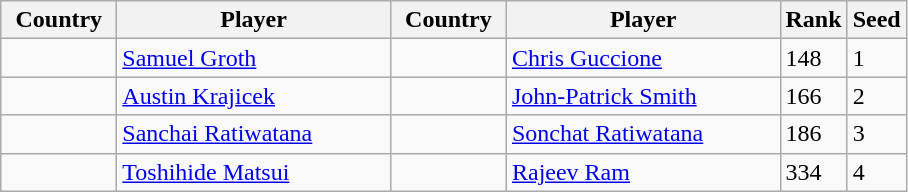<table class="sortable wikitable">
<tr>
<th width="70">Country</th>
<th width="175">Player</th>
<th width="70">Country</th>
<th width="175">Player</th>
<th>Rank</th>
<th>Seed</th>
</tr>
<tr>
<td></td>
<td><a href='#'>Samuel Groth</a></td>
<td></td>
<td><a href='#'>Chris Guccione</a></td>
<td>148</td>
<td>1</td>
</tr>
<tr>
<td></td>
<td><a href='#'>Austin Krajicek</a></td>
<td></td>
<td><a href='#'>John-Patrick Smith</a></td>
<td>166</td>
<td>2</td>
</tr>
<tr>
<td></td>
<td><a href='#'>Sanchai Ratiwatana</a></td>
<td></td>
<td><a href='#'>Sonchat Ratiwatana</a></td>
<td>186</td>
<td>3</td>
</tr>
<tr>
<td></td>
<td><a href='#'>Toshihide Matsui</a></td>
<td></td>
<td><a href='#'>Rajeev Ram</a></td>
<td>334</td>
<td>4</td>
</tr>
</table>
